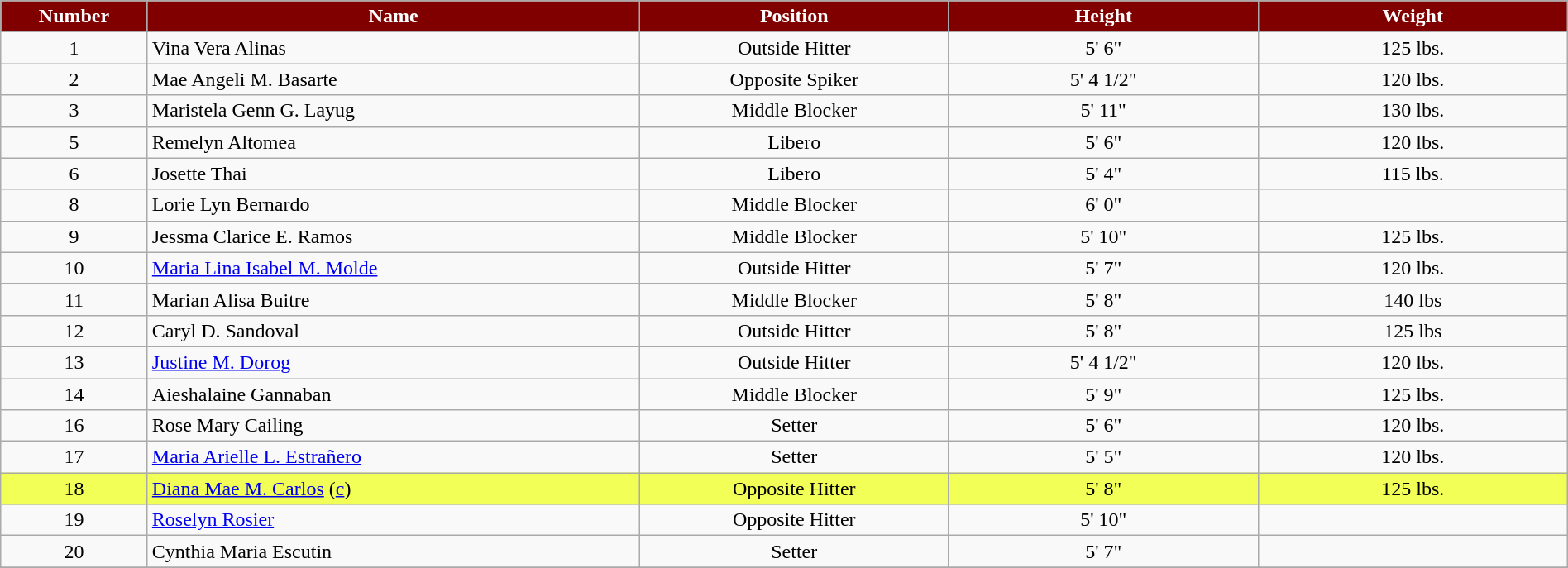<table class="wikitable sortable" style="font-size:100%; text-align:center; width:100%;">
<tr>
<th style="width:1em; background:#800000; color:white;">Number</th>
<th style="width:13em; background:#800000; color:white;">Name</th>
<th style="width:8em; background:#800000; color:white;">Position</th>
<th style="width:8em; background:#800000; color:white;">Height</th>
<th style="width:8em; background:#800000; color:white;">Weight</th>
</tr>
<tr>
<td align=center>1</td>
<td align=left> Vina Vera Alinas</td>
<td>Outside Hitter</td>
<td>5' 6"</td>
<td>125 lbs.</td>
</tr>
<tr>
<td align=center>2</td>
<td align=left> Mae Angeli M. Basarte</td>
<td>Opposite Spiker</td>
<td>5' 4 1/2"</td>
<td>120 lbs.</td>
</tr>
<tr>
<td align=center>3</td>
<td align=left> Maristela Genn G. Layug</td>
<td>Middle Blocker</td>
<td>5' 11"</td>
<td>130 lbs.</td>
</tr>
<tr>
<td align=center>5</td>
<td align=left> Remelyn Altomea </td>
<td>Libero</td>
<td>5' 6"</td>
<td>120 lbs.</td>
</tr>
<tr>
<td align=center>6</td>
<td align=left> Josette Thai</td>
<td>Libero</td>
<td>5' 4"</td>
<td>115 lbs.</td>
</tr>
<tr>
<td align=center>8</td>
<td align=left> Lorie Lyn Bernardo </td>
<td>Middle Blocker</td>
<td>6' 0"</td>
<td></td>
</tr>
<tr>
<td align=center>9</td>
<td align=left> Jessma Clarice E. Ramos</td>
<td>Middle Blocker</td>
<td>5' 10"</td>
<td>125 lbs.</td>
</tr>
<tr>
<td align=center>10</td>
<td align=left> <a href='#'>Maria Lina Isabel M. Molde</a></td>
<td>Outside Hitter</td>
<td>5' 7"</td>
<td>120 lbs.</td>
</tr>
<tr>
<td align=center>11</td>
<td align=left> Marian Alisa Buitre</td>
<td>Middle Blocker</td>
<td>5' 8"</td>
<td>140 lbs</td>
</tr>
<tr>
<td align=center>12</td>
<td align=left> Caryl D. Sandoval</td>
<td>Outside Hitter</td>
<td>5' 8"</td>
<td>125 lbs</td>
</tr>
<tr>
<td align=center>13</td>
<td align=left> <a href='#'>Justine M. Dorog</a></td>
<td>Outside Hitter</td>
<td>5' 4 1/2"</td>
<td>120 lbs.</td>
</tr>
<tr>
<td align=center>14</td>
<td align=left> Aieshalaine Gannaban</td>
<td>Middle Blocker</td>
<td>5' 9"</td>
<td>125 lbs.</td>
</tr>
<tr>
<td align=center>16</td>
<td align=left> Rose Mary Cailing</td>
<td>Setter</td>
<td>5' 6"</td>
<td>120 lbs.</td>
</tr>
<tr>
<td align=center>17</td>
<td align=left> <a href='#'>Maria Arielle L. Estrañero</a></td>
<td>Setter</td>
<td>5' 5"</td>
<td>120 lbs.</td>
</tr>
<tr>
<td bgcolor=#F2FF56 align=center>18</td>
<td bgcolor=#F2FF56 align=left> <a href='#'>Diana Mae M. Carlos</a> (<a href='#'>c</a>)</td>
<td bgcolor=#F2FF56>Opposite Hitter</td>
<td bgcolor=#F2FF56>5' 8"</td>
<td bgcolor=#F2FF56>125 lbs.</td>
</tr>
<tr>
<td align=center>19</td>
<td align=left> <a href='#'>Roselyn Rosier</a></td>
<td>Opposite Hitter</td>
<td>5' 10"</td>
<td></td>
</tr>
<tr>
<td align=center>20</td>
<td align=left>Cynthia Maria Escutin</td>
<td>Setter</td>
<td>5' 7"</td>
<td></td>
</tr>
<tr>
</tr>
</table>
